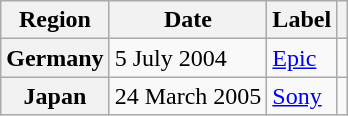<table class="wikitable plainrowheaders">
<tr>
<th scope="col">Region</th>
<th scope="col">Date</th>
<th scope="col">Label</th>
<th scope="col"></th>
</tr>
<tr>
<th scope="row">Germany</th>
<td>5 July 2004</td>
<td><a href='#'>Epic</a></td>
<td align="center"></td>
</tr>
<tr>
<th scope="row">Japan</th>
<td>24 March 2005</td>
<td><a href='#'>Sony</a></td>
<td align="center"></td>
</tr>
</table>
